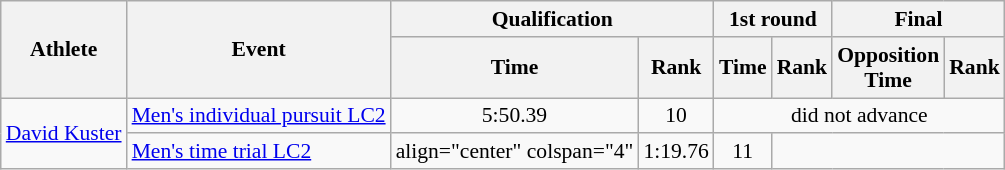<table class=wikitable style="font-size:90%">
<tr>
<th rowspan="2">Athlete</th>
<th rowspan="2">Event</th>
<th colspan="2">Qualification</th>
<th colspan="2">1st round</th>
<th colspan="2">Final</th>
</tr>
<tr>
<th>Time</th>
<th>Rank</th>
<th>Time</th>
<th>Rank</th>
<th>Opposition<br>Time</th>
<th>Rank</th>
</tr>
<tr>
<td rowspan="2"><a href='#'>David Kuster</a></td>
<td><a href='#'>Men's individual pursuit LC2</a></td>
<td align="center">5:50.39</td>
<td align="center">10</td>
<td align="center" colspan="4">did not advance</td>
</tr>
<tr>
<td><a href='#'>Men's time trial LC2</a></td>
<td>align="center" colspan="4" </td>
<td align="center">1:19.76</td>
<td align="center">11</td>
</tr>
</table>
